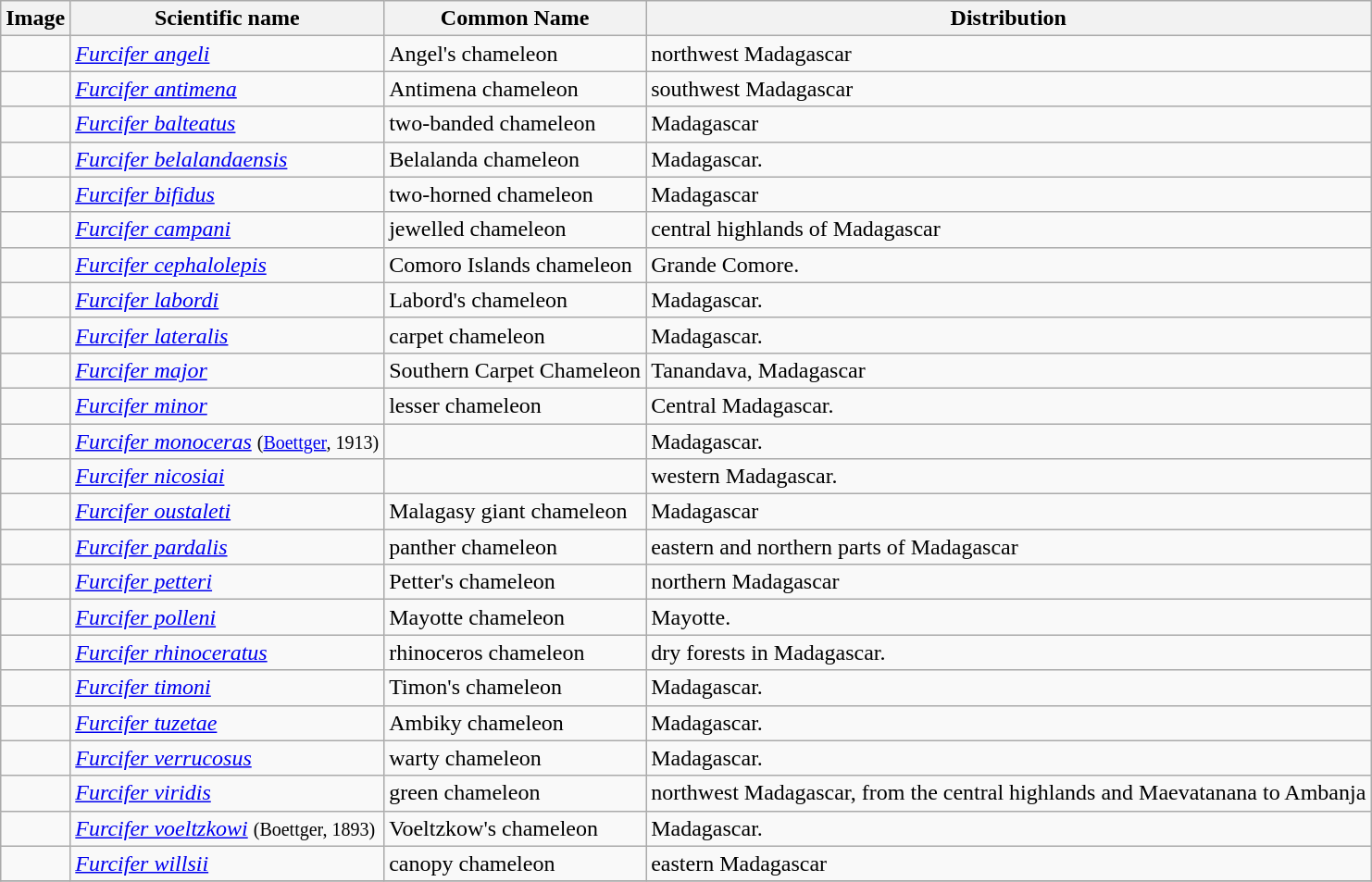<table class="wikitable">
<tr>
<th>Image</th>
<th>Scientific name</th>
<th>Common Name</th>
<th>Distribution</th>
</tr>
<tr>
<td></td>
<td><em><a href='#'>Furcifer angeli</a></em> </td>
<td>Angel's chameleon</td>
<td>northwest Madagascar</td>
</tr>
<tr>
<td></td>
<td><em><a href='#'>Furcifer antimena</a></em> </td>
<td>Antimena chameleon</td>
<td>southwest Madagascar</td>
</tr>
<tr>
<td></td>
<td><em><a href='#'>Furcifer balteatus</a></em> </td>
<td>two-banded chameleon</td>
<td>Madagascar</td>
</tr>
<tr>
<td></td>
<td><em><a href='#'>Furcifer belalandaensis</a></em> </td>
<td>Belalanda chameleon</td>
<td>Madagascar.</td>
</tr>
<tr>
<td></td>
<td><em><a href='#'>Furcifer bifidus</a></em> </td>
<td>two-horned chameleon</td>
<td>Madagascar</td>
</tr>
<tr>
<td></td>
<td><em><a href='#'>Furcifer campani</a></em> </td>
<td>jewelled chameleon</td>
<td>central highlands of Madagascar</td>
</tr>
<tr>
<td></td>
<td><em><a href='#'>Furcifer cephalolepis</a></em> </td>
<td>Comoro Islands chameleon</td>
<td>Grande Comore.</td>
</tr>
<tr>
<td></td>
<td><em><a href='#'>Furcifer labordi</a></em> </td>
<td>Labord's chameleon</td>
<td>Madagascar.</td>
</tr>
<tr>
<td></td>
<td><em><a href='#'>Furcifer lateralis</a></em> </td>
<td>carpet chameleon</td>
<td>Madagascar.</td>
</tr>
<tr>
<td></td>
<td><em><a href='#'>Furcifer major</a></em> </td>
<td>Southern Carpet Chameleon</td>
<td>Tanandava, Madagascar</td>
</tr>
<tr>
<td></td>
<td><em><a href='#'>Furcifer minor</a></em> </td>
<td>lesser chameleon</td>
<td>Central Madagascar.</td>
</tr>
<tr>
<td></td>
<td><em><a href='#'>Furcifer monoceras</a></em> <small>(<a href='#'>Boettger</a>, 1913)</small></td>
<td></td>
<td>Madagascar.</td>
</tr>
<tr>
<td></td>
<td><em><a href='#'>Furcifer nicosiai</a></em> </td>
<td></td>
<td>western Madagascar.</td>
</tr>
<tr>
<td></td>
<td><em><a href='#'>Furcifer oustaleti</a></em> </td>
<td>Malagasy giant chameleon</td>
<td>Madagascar</td>
</tr>
<tr>
<td></td>
<td><em><a href='#'>Furcifer pardalis</a></em> </td>
<td>panther chameleon</td>
<td>eastern and northern parts of Madagascar</td>
</tr>
<tr>
<td></td>
<td><em><a href='#'>Furcifer petteri</a></em> </td>
<td>Petter's chameleon</td>
<td>northern Madagascar</td>
</tr>
<tr>
<td></td>
<td><em><a href='#'>Furcifer polleni</a></em> </td>
<td>Mayotte chameleon</td>
<td>Mayotte.</td>
</tr>
<tr>
<td></td>
<td><em><a href='#'>Furcifer rhinoceratus</a></em> </td>
<td>rhinoceros chameleon</td>
<td>dry forests in Madagascar.</td>
</tr>
<tr>
<td></td>
<td><em><a href='#'>Furcifer timoni</a></em> </td>
<td>Timon's chameleon</td>
<td>Madagascar.</td>
</tr>
<tr>
<td></td>
<td><em><a href='#'>Furcifer tuzetae</a></em> </td>
<td>Ambiky chameleon</td>
<td>Madagascar.</td>
</tr>
<tr>
<td></td>
<td><em><a href='#'>Furcifer verrucosus</a></em> </td>
<td>warty chameleon</td>
<td>Madagascar.</td>
</tr>
<tr>
<td></td>
<td><em><a href='#'>Furcifer viridis</a></em> </td>
<td>green chameleon</td>
<td>northwest Madagascar, from the central highlands and Maevatanana to Ambanja</td>
</tr>
<tr>
<td></td>
<td><em><a href='#'>Furcifer voeltzkowi</a></em> <small>(Boettger, 1893)</small></td>
<td>Voeltzkow's chameleon</td>
<td>Madagascar.</td>
</tr>
<tr>
<td></td>
<td><em><a href='#'>Furcifer willsii</a></em> </td>
<td>canopy chameleon</td>
<td>eastern Madagascar</td>
</tr>
<tr>
</tr>
</table>
